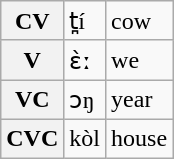<table class="wikitable">
<tr>
<th>CV</th>
<td>t̪í</td>
<td>cow</td>
</tr>
<tr>
<th>V</th>
<td>ɛ̀ː</td>
<td>we</td>
</tr>
<tr>
<th>VC</th>
<td>ɔŋ</td>
<td>year</td>
</tr>
<tr>
<th>CVC</th>
<td>kòl</td>
<td>house</td>
</tr>
</table>
